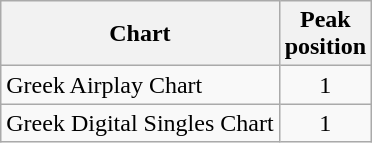<table class="wikitable sortable">
<tr>
<th>Chart</th>
<th>Peak<br>position</th>
</tr>
<tr>
<td>Greek Airplay Chart</td>
<td align="center">1</td>
</tr>
<tr>
<td>Greek Digital Singles Chart</td>
<td align="center">1</td>
</tr>
</table>
